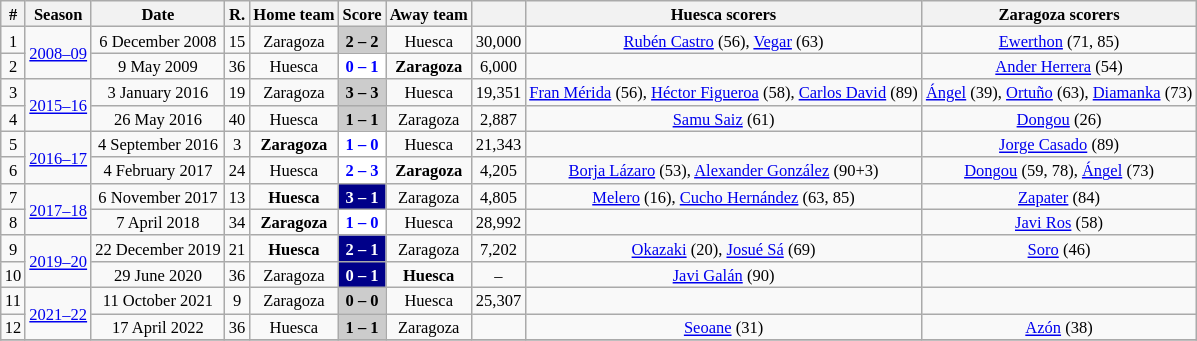<table class="wikitable" style="text-align: center; width=25%; font-size: 11px">
<tr>
<th>#</th>
<th>Season</th>
<th>Date</th>
<th>R.</th>
<th>Home team</th>
<th>Score</th>
<th>Away team</th>
<th></th>
<th>Huesca scorers</th>
<th>Zaragoza scorers</th>
</tr>
<tr>
<td>1</td>
<td rowspan=2><a href='#'>2008–09</a></td>
<td>6 December 2008</td>
<td>15</td>
<td>Zaragoza</td>
<td style="color:#000000; background:#CCCCCC"><strong>2 – 2</strong></td>
<td>Huesca</td>
<td>30,000</td>
<td><a href='#'>Rubén Castro</a> (56), <a href='#'>Vegar</a> (63)</td>
<td><a href='#'>Ewerthon</a> (71, 85)</td>
</tr>
<tr>
<td>2</td>
<td>9 May 2009</td>
<td>36</td>
<td>Huesca</td>
<td style="color:#0000FF; background:#FFFFFF"><strong>0 – 1</strong></td>
<td><strong>Zaragoza</strong></td>
<td>6,000</td>
<td></td>
<td><a href='#'>Ander Herrera</a> (54)</td>
</tr>
<tr>
<td>3</td>
<td rowspan=2><a href='#'>2015–16</a></td>
<td>3 January 2016</td>
<td>19</td>
<td>Zaragoza</td>
<td style="color:#000000; background:#CCCCCC"><strong>3 – 3</strong></td>
<td>Huesca</td>
<td>19,351</td>
<td><a href='#'>Fran Mérida</a> (56), <a href='#'>Héctor Figueroa</a> (58), <a href='#'>Carlos David</a> (89)</td>
<td><a href='#'>Ángel</a> (39), <a href='#'>Ortuño</a> (63), <a href='#'>Diamanka</a> (73)</td>
</tr>
<tr>
<td>4</td>
<td>26 May 2016</td>
<td>40</td>
<td>Huesca</td>
<td style="color:#000000; background:#CCCCCC"><strong>1 – 1</strong></td>
<td>Zaragoza</td>
<td>2,887</td>
<td><a href='#'>Samu Saiz</a> (61)</td>
<td><a href='#'>Dongou</a> (26)</td>
</tr>
<tr>
<td>5</td>
<td rowspan=2><a href='#'>2016–17</a></td>
<td>4 September 2016</td>
<td>3</td>
<td><strong>Zaragoza</strong></td>
<td style="color:#0000FF; background:#FFFFFF"><strong>1 – 0</strong></td>
<td>Huesca</td>
<td>21,343</td>
<td></td>
<td><a href='#'>Jorge Casado</a> (89)</td>
</tr>
<tr>
<td>6</td>
<td>4 February 2017</td>
<td>24</td>
<td>Huesca</td>
<td style="color:#0000FF; background:#FFFFFF"><strong>2 – 3</strong></td>
<td><strong>Zaragoza</strong></td>
<td>4,205</td>
<td><a href='#'>Borja Lázaro</a> (53), <a href='#'>Alexander González</a> (90+3)</td>
<td><a href='#'>Dongou</a> (59, 78), <a href='#'>Ángel</a> (73)</td>
</tr>
<tr>
<td>7</td>
<td rowspan=2><a href='#'>2017–18</a></td>
<td>6 November 2017</td>
<td>13</td>
<td><strong>Huesca</strong></td>
<td style="color:#FFFFFF; background:#000089"><strong>3 – 1</strong></td>
<td>Zaragoza</td>
<td>4,805</td>
<td><a href='#'>Melero</a> (16), <a href='#'>Cucho Hernández</a> (63, 85)</td>
<td><a href='#'>Zapater</a> (84)</td>
</tr>
<tr>
<td>8</td>
<td>7 April 2018</td>
<td>34</td>
<td><strong>Zaragoza</strong></td>
<td style="color:#0000FF; background:#FFFFFF"><strong>1 – 0</strong></td>
<td>Huesca</td>
<td>28,992</td>
<td></td>
<td><a href='#'>Javi Ros</a> (58)</td>
</tr>
<tr>
<td>9</td>
<td rowspan=2><a href='#'>2019–20</a></td>
<td>22 December 2019</td>
<td>21</td>
<td><strong>Huesca</strong></td>
<td style="color:#FFFFFF; background:#000089"><strong>2 – 1</strong></td>
<td>Zaragoza</td>
<td>7,202</td>
<td><a href='#'>Okazaki</a> (20), <a href='#'>Josué Sá</a> (69)</td>
<td><a href='#'>Soro</a> (46)</td>
</tr>
<tr>
<td>10</td>
<td>29 June 2020</td>
<td>36</td>
<td>Zaragoza</td>
<td style="color:#FFFFFF; background:#000089"><strong>0 – 1</strong></td>
<td><strong>Huesca</strong></td>
<td>–</td>
<td><a href='#'>Javi Galán</a> (90)</td>
<td></td>
</tr>
<tr>
<td>11</td>
<td rowspan=2><a href='#'>2021–22</a></td>
<td>11 October 2021</td>
<td>9</td>
<td>Zaragoza</td>
<td style="color:#000000; background:#CCCCCC"><strong>0 – 0</strong></td>
<td>Huesca</td>
<td>25,307</td>
<td></td>
<td></td>
</tr>
<tr>
<td>12</td>
<td>17 April 2022</td>
<td>36</td>
<td>Huesca</td>
<td style="color:#000000; background:#CCCCCC"><strong>1 – 1</strong></td>
<td>Zaragoza</td>
<td></td>
<td><a href='#'>Seoane</a> (31)</td>
<td><a href='#'>Azón</a> (38)</td>
</tr>
<tr>
</tr>
</table>
